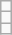<table class="wikitable">
<tr>
<td></td>
</tr>
<tr>
<td></td>
</tr>
<tr>
<td></td>
</tr>
</table>
